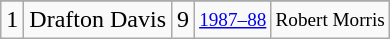<table class="wikitable">
<tr>
</tr>
<tr>
<td>1</td>
<td>Drafton Davis</td>
<td>9</td>
<td style="font-size:80%;"><a href='#'>1987–88</a></td>
<td style="font-size:80%;">Robert Morris</td>
</tr>
</table>
